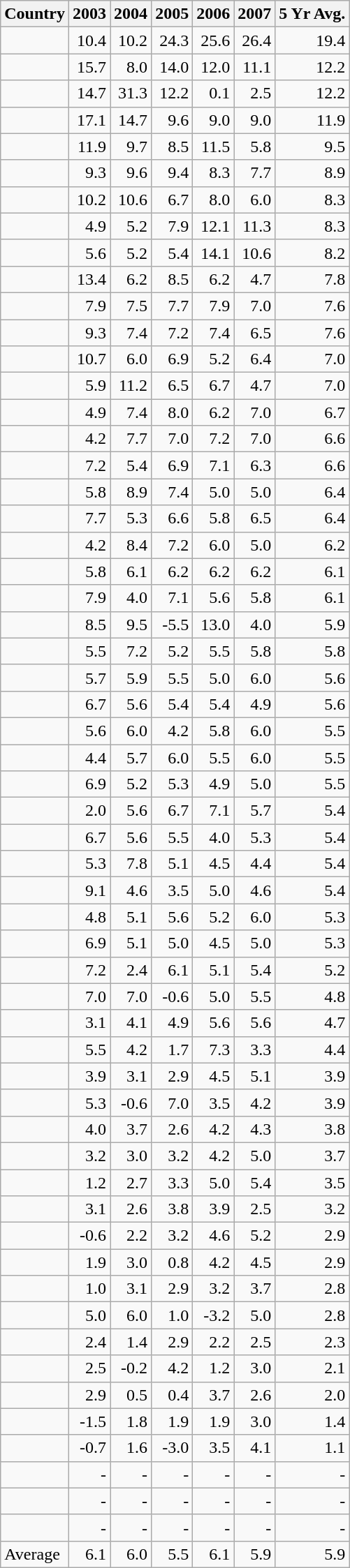<table class="wikitable sortable" style=text-align:right;>
<tr>
<th>Country</th>
<th>2003</th>
<th>2004</th>
<th>2005</th>
<th>2006</th>
<th>2007</th>
<th>5 Yr Avg.</th>
</tr>
<tr>
<td align=left></td>
<td>10.4</td>
<td>10.2</td>
<td>24.3</td>
<td>25.6</td>
<td>26.4</td>
<td>19.4</td>
</tr>
<tr>
<td align=left></td>
<td>15.7</td>
<td>8.0</td>
<td>14.0</td>
<td>12.0</td>
<td>11.1</td>
<td>12.2</td>
</tr>
<tr>
<td align=left></td>
<td>14.7</td>
<td>31.3</td>
<td>12.2</td>
<td>0.1</td>
<td>2.5</td>
<td>12.2</td>
</tr>
<tr>
<td align=left></td>
<td>17.1</td>
<td>14.7</td>
<td>9.6</td>
<td>9.0</td>
<td>9.0</td>
<td>11.9</td>
</tr>
<tr>
<td align=left></td>
<td>11.9</td>
<td>9.7</td>
<td>8.5</td>
<td>11.5</td>
<td>5.8</td>
<td>9.5</td>
</tr>
<tr>
<td align=left></td>
<td>9.3</td>
<td>9.6</td>
<td>9.4</td>
<td>8.3</td>
<td>7.7</td>
<td>8.9</td>
</tr>
<tr>
<td align=left></td>
<td>10.2</td>
<td>10.6</td>
<td>6.7</td>
<td>8.0</td>
<td>6.0</td>
<td>8.3</td>
</tr>
<tr>
<td align=left></td>
<td>4.9</td>
<td>5.2</td>
<td>7.9</td>
<td>12.1</td>
<td>11.3</td>
<td>8.3</td>
</tr>
<tr>
<td align=left></td>
<td>5.6</td>
<td>5.2</td>
<td>5.4</td>
<td>14.1</td>
<td>10.6</td>
<td>8.2</td>
</tr>
<tr>
<td align=left></td>
<td>13.4</td>
<td>6.2</td>
<td>8.5</td>
<td>6.2</td>
<td>4.7</td>
<td>7.8</td>
</tr>
<tr>
<td align=left></td>
<td>7.9</td>
<td>7.5</td>
<td>7.7</td>
<td>7.9</td>
<td>7.0</td>
<td>7.6</td>
</tr>
<tr>
<td align=left></td>
<td>9.3</td>
<td>7.4</td>
<td>7.2</td>
<td>7.4</td>
<td>6.5</td>
<td>7.6</td>
</tr>
<tr>
<td align=left></td>
<td>10.7</td>
<td>6.0</td>
<td>6.9</td>
<td>5.2</td>
<td>6.4</td>
<td>7.0</td>
</tr>
<tr>
<td align=left></td>
<td>5.9</td>
<td>11.2</td>
<td>6.5</td>
<td>6.7</td>
<td>4.7</td>
<td>7.0</td>
</tr>
<tr>
<td align=left></td>
<td>4.9</td>
<td>7.4</td>
<td>8.0</td>
<td>6.2</td>
<td>7.0</td>
<td>6.7</td>
</tr>
<tr>
<td align=left></td>
<td>4.2</td>
<td>7.7</td>
<td>7.0</td>
<td>7.2</td>
<td>7.0</td>
<td>6.6</td>
</tr>
<tr>
<td align=left></td>
<td>7.2</td>
<td>5.4</td>
<td>6.9</td>
<td>7.1</td>
<td>6.3</td>
<td>6.6</td>
</tr>
<tr>
<td align=left></td>
<td>5.8</td>
<td>8.9</td>
<td>7.4</td>
<td>5.0</td>
<td>5.0</td>
<td>6.4</td>
</tr>
<tr>
<td align=left></td>
<td>7.7</td>
<td>5.3</td>
<td>6.6</td>
<td>5.8</td>
<td>6.5</td>
<td>6.4</td>
</tr>
<tr>
<td align=left></td>
<td>4.2</td>
<td>8.4</td>
<td>7.2</td>
<td>6.0</td>
<td>5.0</td>
<td>6.2</td>
</tr>
<tr>
<td align=left></td>
<td>5.8</td>
<td>6.1</td>
<td>6.2</td>
<td>6.2</td>
<td>6.2</td>
<td>6.1</td>
</tr>
<tr>
<td align=left></td>
<td>7.9</td>
<td>4.0</td>
<td>7.1</td>
<td>5.6</td>
<td>5.8</td>
<td>6.1</td>
</tr>
<tr>
<td align=left></td>
<td>8.5</td>
<td>9.5</td>
<td>-5.5</td>
<td>13.0</td>
<td>4.0</td>
<td>5.9</td>
</tr>
<tr>
<td align=left></td>
<td>5.5</td>
<td>7.2</td>
<td>5.2</td>
<td>5.5</td>
<td>5.8</td>
<td>5.8</td>
</tr>
<tr>
<td align=left></td>
<td>5.7</td>
<td>5.9</td>
<td>5.5</td>
<td>5.0</td>
<td>6.0</td>
<td>5.6</td>
</tr>
<tr>
<td align=left></td>
<td>6.7</td>
<td>5.6</td>
<td>5.4</td>
<td>5.4</td>
<td>4.9</td>
<td>5.6</td>
</tr>
<tr>
<td align=left></td>
<td>5.6</td>
<td>6.0</td>
<td>4.2</td>
<td>5.8</td>
<td>6.0</td>
<td>5.5</td>
</tr>
<tr>
<td align=left></td>
<td>4.4</td>
<td>5.7</td>
<td>6.0</td>
<td>5.5</td>
<td>6.0</td>
<td>5.5</td>
</tr>
<tr>
<td align=left></td>
<td>6.9</td>
<td>5.2</td>
<td>5.3</td>
<td>4.9</td>
<td>5.0</td>
<td>5.5</td>
</tr>
<tr>
<td align=left></td>
<td>2.0</td>
<td>5.6</td>
<td>6.7</td>
<td>7.1</td>
<td>5.7</td>
<td>5.4</td>
</tr>
<tr>
<td align=left></td>
<td>6.7</td>
<td>5.6</td>
<td>5.5</td>
<td>4.0</td>
<td>5.3</td>
<td>5.4</td>
</tr>
<tr>
<td align=left></td>
<td>5.3</td>
<td>7.8</td>
<td>5.1</td>
<td>4.5</td>
<td>4.4</td>
<td>5.4</td>
</tr>
<tr>
<td align=left></td>
<td>9.1</td>
<td>4.6</td>
<td>3.5</td>
<td>5.0</td>
<td>4.6</td>
<td>5.4</td>
</tr>
<tr>
<td align=left></td>
<td>4.8</td>
<td>5.1</td>
<td>5.6</td>
<td>5.2</td>
<td>6.0</td>
<td>5.3</td>
</tr>
<tr>
<td align=left></td>
<td>6.9</td>
<td>5.1</td>
<td>5.0</td>
<td>4.5</td>
<td>5.0</td>
<td>5.3</td>
</tr>
<tr>
<td align=left></td>
<td>7.2</td>
<td>2.4</td>
<td>6.1</td>
<td>5.1</td>
<td>5.4</td>
<td>5.2</td>
</tr>
<tr>
<td align=left></td>
<td>7.0</td>
<td>7.0</td>
<td>-0.6</td>
<td>5.0</td>
<td>5.5</td>
<td>4.8</td>
</tr>
<tr>
<td align=left></td>
<td>3.1</td>
<td>4.1</td>
<td>4.9</td>
<td>5.6</td>
<td>5.6</td>
<td>4.7</td>
</tr>
<tr>
<td align=left></td>
<td>5.5</td>
<td>4.2</td>
<td>1.7</td>
<td>7.3</td>
<td>3.3</td>
<td>4.4</td>
</tr>
<tr>
<td align=left></td>
<td>3.9</td>
<td>3.1</td>
<td>2.9</td>
<td>4.5</td>
<td>5.1</td>
<td>3.9</td>
</tr>
<tr>
<td align=left></td>
<td>5.3</td>
<td>-0.6</td>
<td>7.0</td>
<td>3.5</td>
<td>4.2</td>
<td>3.9</td>
</tr>
<tr>
<td align=left></td>
<td>4.0</td>
<td>3.7</td>
<td>2.6</td>
<td>4.2</td>
<td>4.3</td>
<td>3.8</td>
</tr>
<tr>
<td align=left></td>
<td>3.2</td>
<td>3.0</td>
<td>3.2</td>
<td>4.2</td>
<td>5.0</td>
<td>3.7</td>
</tr>
<tr>
<td align=left></td>
<td>1.2</td>
<td>2.7</td>
<td>3.3</td>
<td>5.0</td>
<td>5.4</td>
<td>3.5</td>
</tr>
<tr>
<td align=left></td>
<td>3.1</td>
<td>2.6</td>
<td>3.8</td>
<td>3.9</td>
<td>2.5</td>
<td>3.2</td>
</tr>
<tr>
<td align=left></td>
<td>-0.6</td>
<td>2.2</td>
<td>3.2</td>
<td>4.6</td>
<td>5.2</td>
<td>2.9</td>
</tr>
<tr>
<td align=left></td>
<td>1.9</td>
<td>3.0</td>
<td>0.8</td>
<td>4.2</td>
<td>4.5</td>
<td>2.9</td>
</tr>
<tr>
<td align=left></td>
<td>1.0</td>
<td>3.1</td>
<td>2.9</td>
<td>3.2</td>
<td>3.7</td>
<td>2.8</td>
</tr>
<tr>
<td align=left></td>
<td>5.0</td>
<td>6.0</td>
<td>1.0</td>
<td>-3.2</td>
<td>5.0</td>
<td>2.8</td>
</tr>
<tr>
<td align=left></td>
<td>2.4</td>
<td>1.4</td>
<td>2.9</td>
<td>2.2</td>
<td>2.5</td>
<td>2.3</td>
</tr>
<tr>
<td align=left></td>
<td>2.5</td>
<td>-0.2</td>
<td>4.2</td>
<td>1.2</td>
<td>3.0</td>
<td>2.1</td>
</tr>
<tr>
<td align=left></td>
<td>2.9</td>
<td>0.5</td>
<td>0.4</td>
<td>3.7</td>
<td>2.6</td>
<td>2.0</td>
</tr>
<tr>
<td align=left></td>
<td>-1.5</td>
<td>1.8</td>
<td>1.9</td>
<td>1.9</td>
<td>3.0</td>
<td>1.4</td>
</tr>
<tr>
<td align=left></td>
<td>-0.7</td>
<td>1.6</td>
<td>-3.0</td>
<td>3.5</td>
<td>4.1</td>
<td>1.1</td>
</tr>
<tr>
<td align=left></td>
<td>-</td>
<td>-</td>
<td>-</td>
<td>-</td>
<td>-</td>
<td>-</td>
</tr>
<tr>
<td align=left></td>
<td>-</td>
<td>-</td>
<td>-</td>
<td>-</td>
<td>-</td>
<td>-</td>
</tr>
<tr>
<td align=left></td>
<td>-</td>
<td>-</td>
<td>-</td>
<td>-</td>
<td>-</td>
<td>-</td>
</tr>
<tr>
<td align=left>Average</td>
<td>6.1</td>
<td>6.0</td>
<td>5.5</td>
<td>6.1</td>
<td>5.9</td>
<td>5.9</td>
</tr>
</table>
